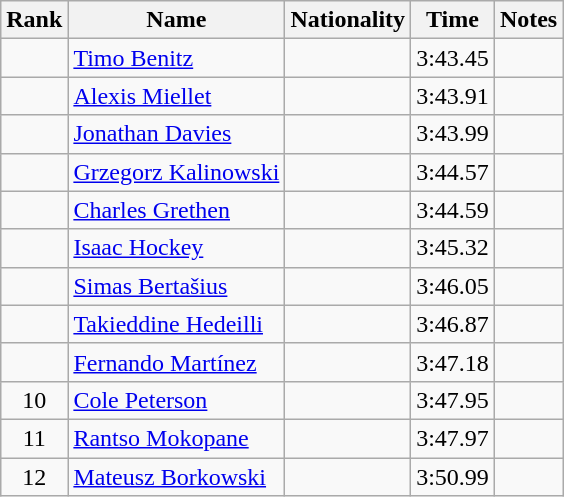<table class="wikitable sortable" style="text-align:center">
<tr>
<th>Rank</th>
<th>Name</th>
<th>Nationality</th>
<th>Time</th>
<th>Notes</th>
</tr>
<tr>
<td></td>
<td align=left><a href='#'>Timo Benitz</a></td>
<td align=left></td>
<td>3:43.45</td>
<td></td>
</tr>
<tr>
<td></td>
<td align=left><a href='#'>Alexis Miellet</a></td>
<td align=left></td>
<td>3:43.91</td>
<td></td>
</tr>
<tr>
<td></td>
<td align=left><a href='#'>Jonathan Davies</a></td>
<td align=left></td>
<td>3:43.99</td>
<td></td>
</tr>
<tr>
<td></td>
<td align=left><a href='#'>Grzegorz Kalinowski</a></td>
<td align=left></td>
<td>3:44.57</td>
<td></td>
</tr>
<tr>
<td></td>
<td align=left><a href='#'>Charles Grethen</a></td>
<td align=left></td>
<td>3:44.59</td>
<td></td>
</tr>
<tr>
<td></td>
<td align=left><a href='#'>Isaac Hockey</a></td>
<td align=left></td>
<td>3:45.32</td>
<td></td>
</tr>
<tr>
<td></td>
<td align=left><a href='#'>Simas Bertašius</a></td>
<td align=left></td>
<td>3:46.05</td>
<td></td>
</tr>
<tr>
<td></td>
<td align=left><a href='#'>Takieddine Hedeilli</a></td>
<td align=left></td>
<td>3:46.87</td>
<td></td>
</tr>
<tr>
<td></td>
<td align=left><a href='#'>Fernando Martínez</a></td>
<td align=left></td>
<td>3:47.18</td>
<td></td>
</tr>
<tr>
<td>10</td>
<td align=left><a href='#'>Cole Peterson</a></td>
<td align=left></td>
<td>3:47.95</td>
<td></td>
</tr>
<tr>
<td>11</td>
<td align=left><a href='#'>Rantso Mokopane</a></td>
<td align=left></td>
<td>3:47.97</td>
<td></td>
</tr>
<tr>
<td>12</td>
<td align=left><a href='#'>Mateusz Borkowski</a></td>
<td align=left></td>
<td>3:50.99</td>
<td></td>
</tr>
</table>
